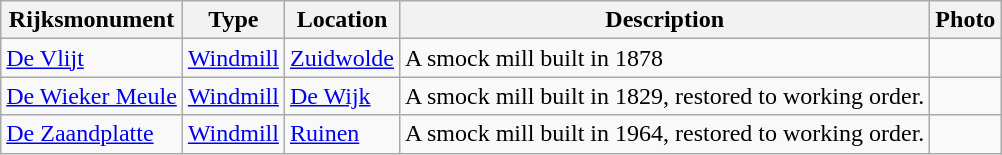<table class="wikitable">
<tr>
<th>Rijksmonument</th>
<th>Type</th>
<th>Location</th>
<th>Description</th>
<th>Photo</th>
</tr>
<tr>
<td><a href='#'>De Vlijt</a><br></td>
<td><a href='#'>Windmill</a></td>
<td><a href='#'>Zuidwolde</a></td>
<td>A smock mill built in 1878</td>
<td></td>
</tr>
<tr>
<td><a href='#'>De Wieker Meule</a><br></td>
<td><a href='#'>Windmill</a></td>
<td><a href='#'>De Wijk</a></td>
<td>A smock mill built in 1829, restored to working order.</td>
<td></td>
</tr>
<tr>
<td><a href='#'>De Zaandplatte</a><br></td>
<td><a href='#'>Windmill</a></td>
<td><a href='#'>Ruinen</a></td>
<td>A smock mill built in 1964, restored to working order.</td>
<td></td>
</tr>
</table>
